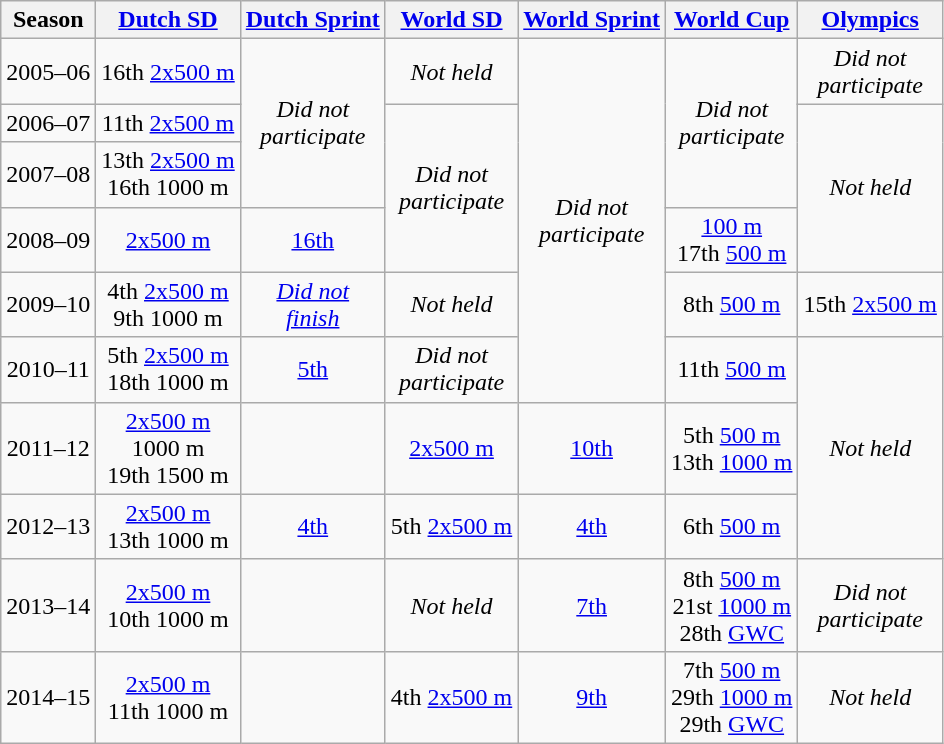<table class="wikitable" style="text-align:center">
<tr>
<th>Season</th>
<th><a href='#'>Dutch SD</a></th>
<th><a href='#'>Dutch Sprint</a></th>
<th><a href='#'>World SD</a></th>
<th><a href='#'>World Sprint</a></th>
<th><a href='#'>World Cup</a></th>
<th><a href='#'>Olympics</a></th>
</tr>
<tr>
<td>2005–06</td>
<td>16th <a href='#'>2x500 m</a></td>
<td rowspan=3><em>Did not<br>participate</em></td>
<td><em>Not held</em></td>
<td rowspan=6><em>Did not<br>participate</em></td>
<td rowspan=3><em>Did not<br>participate</em></td>
<td><em>Did not<br>participate</em></td>
</tr>
<tr>
<td>2006–07</td>
<td>11th <a href='#'>2x500 m</a></td>
<td rowspan=3><em>Did not<br>participate</em></td>
<td rowspan=3><em>Not held</em></td>
</tr>
<tr>
<td>2007–08</td>
<td>13th <a href='#'>2x500 m</a> <br> 16th 1000 m</td>
</tr>
<tr>
<td>2008–09</td>
<td> <a href='#'>2x500 m</a></td>
<td><a href='#'>16th</a></td>
<td> <a href='#'>100 m</a><br>17th <a href='#'>500 m</a></td>
</tr>
<tr>
<td>2009–10</td>
<td>4th <a href='#'>2x500 m</a><br>9th 1000 m</td>
<td><em><a href='#'>Did not<br>finish</a></em></td>
<td><em>Not held</em></td>
<td>8th <a href='#'>500 m</a></td>
<td>15th <a href='#'>2x500 m</a></td>
</tr>
<tr>
<td>2010–11</td>
<td>5th <a href='#'>2x500 m</a><br>18th 1000 m</td>
<td><a href='#'>5th</a></td>
<td><em>Did not<br>participate</em></td>
<td>11th <a href='#'>500 m</a></td>
<td rowspan=3><em>Not held</em></td>
</tr>
<tr>
<td>2011–12</td>
<td> <a href='#'>2x500 m</a><br> 1000 m<br>19th 1500 m</td>
<td></td>
<td> <a href='#'>2x500 m</a></td>
<td><a href='#'>10th</a></td>
<td>5th <a href='#'>500 m</a><br>13th <a href='#'>1000 m</a></td>
</tr>
<tr>
<td>2012–13</td>
<td> <a href='#'>2x500 m</a><br>13th 1000 m</td>
<td><a href='#'>4th</a></td>
<td>5th <a href='#'>2x500 m</a></td>
<td><a href='#'>4th</a></td>
<td>6th <a href='#'>500 m</a></td>
</tr>
<tr>
<td>2013–14</td>
<td> <a href='#'>2x500 m</a><br>10th 1000 m</td>
<td></td>
<td><em>Not held</em></td>
<td><a href='#'>7th</a></td>
<td>8th <a href='#'>500 m</a><br>21st <a href='#'>1000 m</a><br>28th <a href='#'>GWC</a></td>
<td><em>Did not<br>participate</em></td>
</tr>
<tr>
<td>2014–15</td>
<td> <a href='#'>2x500 m</a><br>11th 1000 m</td>
<td></td>
<td>4th <a href='#'>2x500 m</a></td>
<td><a href='#'>9th</a></td>
<td>7th <a href='#'>500 m</a><br>29th <a href='#'>1000 m</a><br>29th <a href='#'>GWC</a></td>
<td><em>Not held</em></td>
</tr>
</table>
